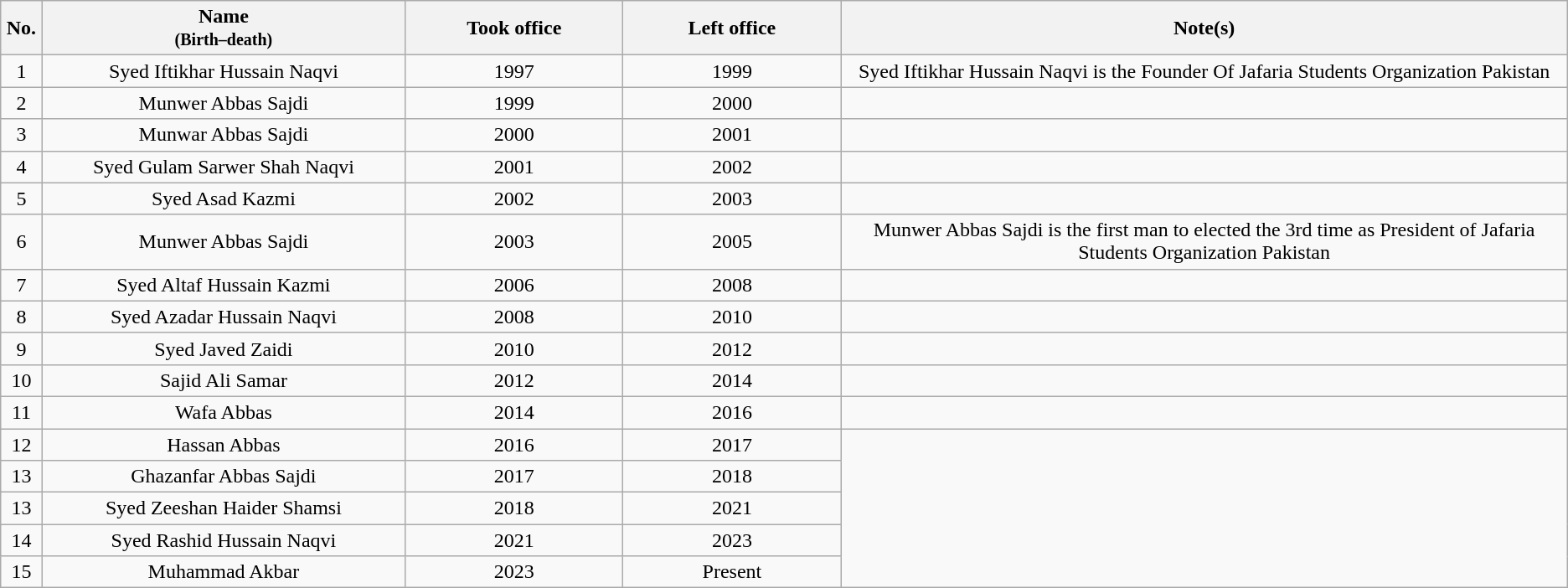<table class="wikitable" style="text-align:center;">
<tr>
<th width=1%>No.</th>
<th width=20%>Name<br><small>(Birth–death)</small></th>
<th width=12%>Took office</th>
<th width=12%>Left office</th>
<th width=40%>Note(s)</th>
</tr>
<tr>
<td>1</td>
<td>Syed Iftikhar Hussain Naqvi</td>
<td>1997</td>
<td>1999</td>
<td>Syed Iftikhar Hussain Naqvi is the Founder Of Jafaria Students Organization Pakistan</td>
</tr>
<tr>
<td>2</td>
<td>Munwer Abbas Sajdi</td>
<td>1999</td>
<td>2000</td>
<td></td>
</tr>
<tr>
<td>3</td>
<td>Munwar Abbas Sajdi</td>
<td>2000</td>
<td>2001</td>
<td></td>
</tr>
<tr>
<td>4</td>
<td>Syed Gulam Sarwer Shah Naqvi</td>
<td>2001</td>
<td>2002</td>
<td></td>
</tr>
<tr>
<td>5</td>
<td>Syed Asad Kazmi</td>
<td>2002</td>
<td>2003</td>
<td></td>
</tr>
<tr>
<td>6</td>
<td>Munwer Abbas Sajdi</td>
<td>2003</td>
<td>2005</td>
<td>Munwer Abbas Sajdi is the first man to elected the 3rd time as President of Jafaria Students Organization Pakistan</td>
</tr>
<tr>
<td>7</td>
<td>Syed Altaf Hussain Kazmi</td>
<td>2006</td>
<td>2008</td>
<td></td>
</tr>
<tr>
<td>8</td>
<td>Syed Azadar Hussain Naqvi</td>
<td>2008</td>
<td>2010</td>
<td></td>
</tr>
<tr>
<td>9</td>
<td>Syed Javed Zaidi</td>
<td>2010</td>
<td>2012</td>
<td></td>
</tr>
<tr>
<td>10</td>
<td>Sajid Ali Samar</td>
<td>2012</td>
<td>2014</td>
<td></td>
</tr>
<tr>
<td>11</td>
<td>Wafa Abbas</td>
<td>2014</td>
<td>2016</td>
<td></td>
</tr>
<tr>
<td>12</td>
<td>Hassan Abbas</td>
<td>2016</td>
<td>2017</td>
</tr>
<tr>
<td>13</td>
<td>Ghazanfar Abbas Sajdi</td>
<td>2017</td>
<td>2018</td>
</tr>
<tr>
<td>13</td>
<td>Syed Zeeshan Haider Shamsi</td>
<td>2018</td>
<td>2021</td>
</tr>
<tr>
<td>14</td>
<td>Syed Rashid Hussain Naqvi</td>
<td>2021</td>
<td>2023</td>
</tr>
<tr>
<td>15</td>
<td>Muhammad Akbar</td>
<td>2023</td>
<td>Present</td>
</tr>
</table>
